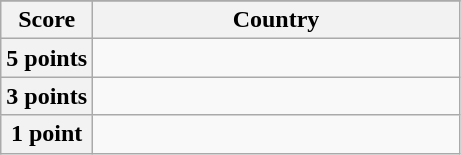<table class="wikitable">
<tr>
</tr>
<tr>
<th scope="col" width="20%">Score</th>
<th scope="col">Country</th>
</tr>
<tr>
<th scope="row">5 points</th>
<td></td>
</tr>
<tr>
<th scope="row">3 points</th>
<td></td>
</tr>
<tr>
<th scope="row">1 point</th>
<td></td>
</tr>
</table>
